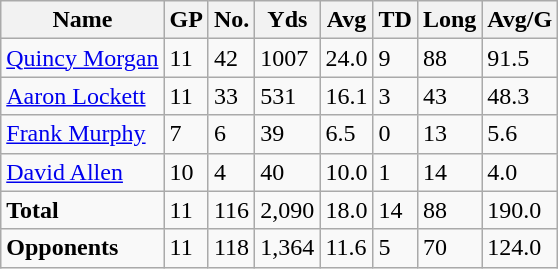<table class="wikitable" style="white-space:nowrap;">
<tr>
<th>Name</th>
<th>GP</th>
<th>No.</th>
<th>Yds</th>
<th>Avg</th>
<th>TD</th>
<th>Long</th>
<th>Avg/G</th>
</tr>
<tr>
<td><a href='#'>Quincy Morgan</a></td>
<td>11</td>
<td>42</td>
<td>1007</td>
<td>24.0</td>
<td>9</td>
<td>88</td>
<td>91.5</td>
</tr>
<tr>
<td><a href='#'>Aaron Lockett</a></td>
<td>11</td>
<td>33</td>
<td>531</td>
<td>16.1</td>
<td>3</td>
<td>43</td>
<td>48.3</td>
</tr>
<tr>
<td><a href='#'>Frank Murphy</a></td>
<td>7</td>
<td>6</td>
<td>39</td>
<td>6.5</td>
<td>0</td>
<td>13</td>
<td>5.6</td>
</tr>
<tr>
<td><a href='#'>David Allen</a></td>
<td>10</td>
<td>4</td>
<td>40</td>
<td>10.0</td>
<td>1</td>
<td>14</td>
<td>4.0</td>
</tr>
<tr>
<td><strong>Total</strong></td>
<td>11</td>
<td>116</td>
<td>2,090</td>
<td>18.0</td>
<td>14</td>
<td>88</td>
<td>190.0</td>
</tr>
<tr>
<td><strong>Opponents</strong></td>
<td>11</td>
<td>118</td>
<td>1,364</td>
<td>11.6</td>
<td>5</td>
<td>70</td>
<td>124.0</td>
</tr>
</table>
